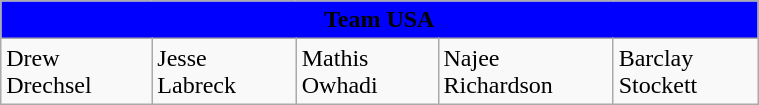<table class="wikitable" style="width:40%; text-align=center;">
<tr>
<th colspan="5" style="background:blue;">Team USA</th>
</tr>
<tr>
<td style="width:10%;">Drew Drechsel</td>
<td style="width:10%;">Jesse Labreck</td>
<td style="width:10%;">Mathis Owhadi</td>
<td style="width:10%;">Najee Richardson</td>
<td style="width:10%;">Barclay Stockett</td>
</tr>
</table>
